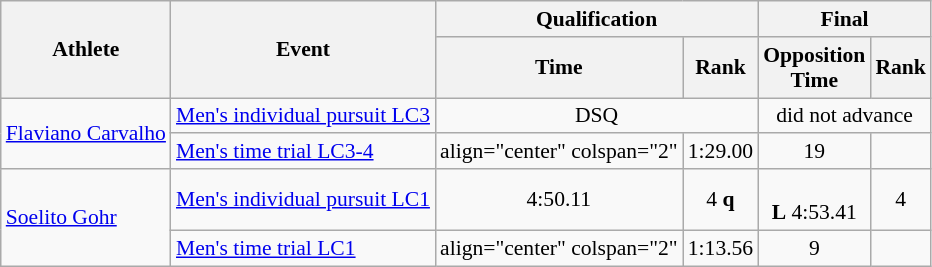<table class=wikitable style="font-size:90%">
<tr>
<th rowspan="2">Athlete</th>
<th rowspan="2">Event</th>
<th colspan="2">Qualification</th>
<th colspan="2">Final</th>
</tr>
<tr>
<th>Time</th>
<th>Rank</th>
<th>Opposition<br>Time</th>
<th>Rank</th>
</tr>
<tr>
<td rowspan="2"><a href='#'>Flaviano Carvalho</a></td>
<td><a href='#'>Men's individual pursuit LC3</a></td>
<td align="center" colspan="2">DSQ</td>
<td align="center" colspan="2">did not advance</td>
</tr>
<tr>
<td><a href='#'>Men's time trial LC3-4</a></td>
<td>align="center" colspan="2" </td>
<td align="center">1:29.00</td>
<td align="center">19</td>
</tr>
<tr>
<td rowspan="2"><a href='#'>Soelito Gohr</a></td>
<td><a href='#'>Men's individual pursuit LC1</a></td>
<td align="center">4:50.11</td>
<td align="center">4 <strong>q</strong></td>
<td align="center"><br> <strong>L</strong> 4:53.41</td>
<td align="center">4</td>
</tr>
<tr>
<td><a href='#'>Men's time trial LC1</a></td>
<td>align="center" colspan="2" </td>
<td align="center">1:13.56</td>
<td align="center">9</td>
</tr>
</table>
